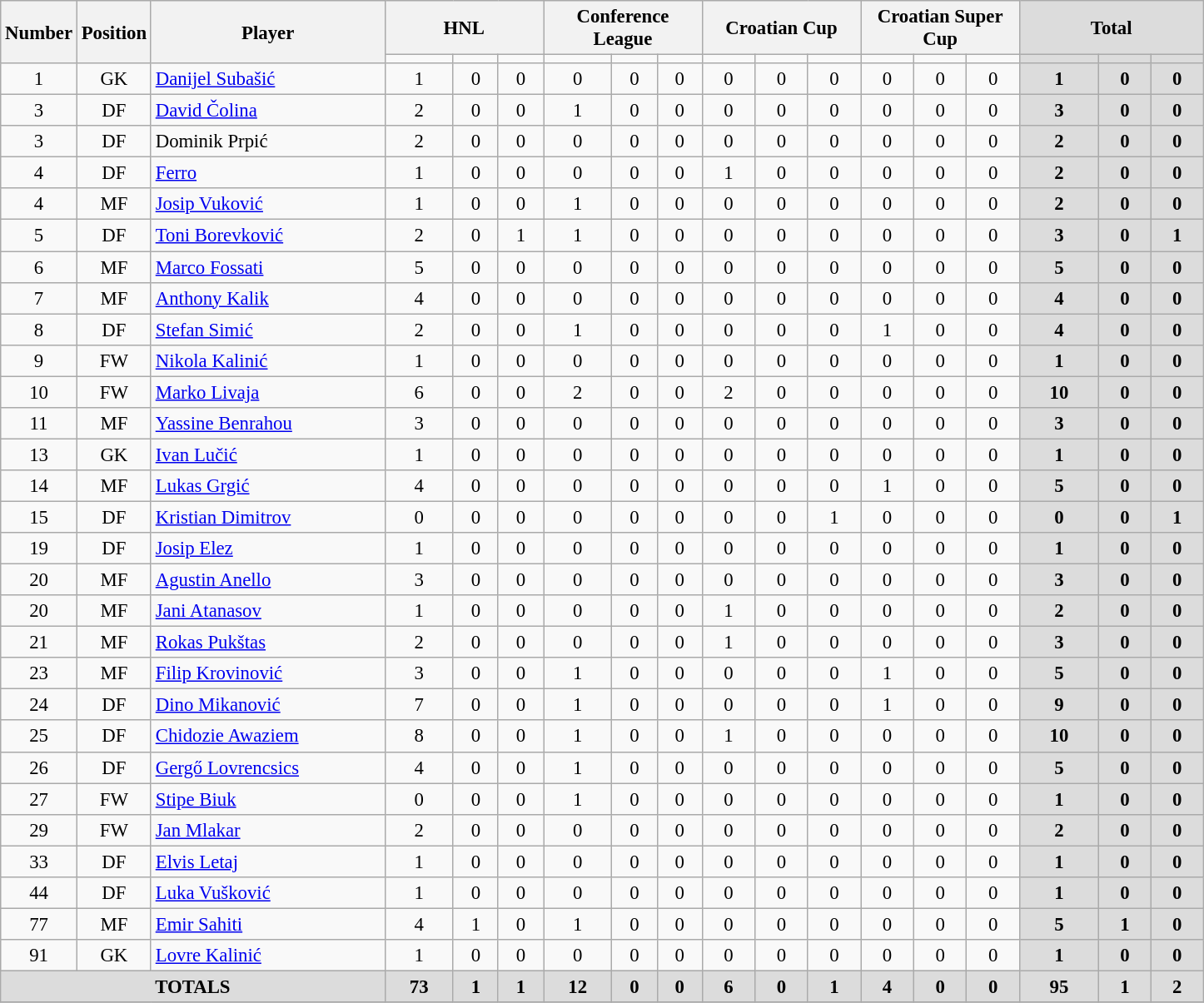<table class="wikitable" style="font-size: 95%; text-align: center;">
<tr>
<th width=40 rowspan="2"  align="center">Number</th>
<th width=40 rowspan="2"  align="center">Position</th>
<th width=180 rowspan="2"  align="center">Player</th>
<th width=120 colspan="3" align="center">HNL</th>
<th width=120 colspan="3" align="center">Conference League</th>
<th width=120 colspan="3" align="center">Croatian Cup</th>
<th width=120 colspan="3" align="center">Croatian Super Cup</th>
<th width=140 colspan="3" align="center" style="background: #DCDCDC">Total</th>
</tr>
<tr>
<td></td>
<td></td>
<td></td>
<td></td>
<td></td>
<td></td>
<td></td>
<td></td>
<td></td>
<td></td>
<td></td>
<td></td>
<th style="background: #DCDCDC"></th>
<th style="background: #DCDCDC"></th>
<th style="background: #DCDCDC"></th>
</tr>
<tr>
<td>1</td>
<td>GK</td>
<td style="text-align:left;"> <a href='#'>Danijel Subašić</a></td>
<td>1</td>
<td>0</td>
<td>0</td>
<td>0</td>
<td>0</td>
<td>0</td>
<td>0</td>
<td>0</td>
<td>0</td>
<td>0</td>
<td>0</td>
<td>0</td>
<th style="background: #DCDCDC">1</th>
<th style="background: #DCDCDC">0</th>
<th style="background: #DCDCDC">0</th>
</tr>
<tr>
<td>3</td>
<td>DF</td>
<td style="text-align:left;"> <a href='#'>David Čolina</a></td>
<td>2</td>
<td>0</td>
<td>0</td>
<td>1</td>
<td>0</td>
<td>0</td>
<td>0</td>
<td>0</td>
<td>0</td>
<td>0</td>
<td>0</td>
<td>0</td>
<th style="background: #DCDCDC">3</th>
<th style="background: #DCDCDC">0</th>
<th style="background: #DCDCDC">0</th>
</tr>
<tr>
<td>3</td>
<td>DF</td>
<td style="text-align:left;"> Dominik Prpić</td>
<td>2</td>
<td>0</td>
<td>0</td>
<td>0</td>
<td>0</td>
<td>0</td>
<td>0</td>
<td>0</td>
<td>0</td>
<td>0</td>
<td>0</td>
<td>0</td>
<th style="background: #DCDCDC">2</th>
<th style="background: #DCDCDC">0</th>
<th style="background: #DCDCDC">0</th>
</tr>
<tr>
<td>4</td>
<td>DF</td>
<td style="text-align:left;"> <a href='#'>Ferro</a></td>
<td>1</td>
<td>0</td>
<td>0</td>
<td>0</td>
<td>0</td>
<td>0</td>
<td>1</td>
<td>0</td>
<td>0</td>
<td>0</td>
<td>0</td>
<td>0</td>
<th style="background: #DCDCDC">2</th>
<th style="background: #DCDCDC">0</th>
<th style="background: #DCDCDC">0</th>
</tr>
<tr>
<td>4</td>
<td>MF</td>
<td style="text-align:left;"> <a href='#'>Josip Vuković</a></td>
<td>1</td>
<td>0</td>
<td>0</td>
<td>1</td>
<td>0</td>
<td>0</td>
<td>0</td>
<td>0</td>
<td>0</td>
<td>0</td>
<td>0</td>
<td>0</td>
<th style="background: #DCDCDC">2</th>
<th style="background: #DCDCDC">0</th>
<th style="background: #DCDCDC">0</th>
</tr>
<tr>
<td>5</td>
<td>DF</td>
<td style="text-align:left;"> <a href='#'>Toni Borevković</a></td>
<td>2</td>
<td>0</td>
<td>1</td>
<td>1</td>
<td>0</td>
<td>0</td>
<td>0</td>
<td>0</td>
<td>0</td>
<td>0</td>
<td>0</td>
<td>0</td>
<th style="background: #DCDCDC">3</th>
<th style="background: #DCDCDC">0</th>
<th style="background: #DCDCDC">1</th>
</tr>
<tr>
<td>6</td>
<td>MF</td>
<td style="text-align:left;"> <a href='#'>Marco Fossati</a></td>
<td>5</td>
<td>0</td>
<td>0</td>
<td>0</td>
<td>0</td>
<td>0</td>
<td>0</td>
<td>0</td>
<td>0</td>
<td>0</td>
<td>0</td>
<td>0</td>
<th style="background: #DCDCDC">5</th>
<th style="background: #DCDCDC">0</th>
<th style="background: #DCDCDC">0</th>
</tr>
<tr>
<td>7</td>
<td>MF</td>
<td style="text-align:left;"> <a href='#'>Anthony Kalik</a></td>
<td>4</td>
<td>0</td>
<td>0</td>
<td>0</td>
<td>0</td>
<td>0</td>
<td>0</td>
<td>0</td>
<td>0</td>
<td>0</td>
<td>0</td>
<td>0</td>
<th style="background: #DCDCDC">4</th>
<th style="background: #DCDCDC">0</th>
<th style="background: #DCDCDC">0</th>
</tr>
<tr>
<td>8</td>
<td>DF</td>
<td style="text-align:left;"> <a href='#'>Stefan Simić</a></td>
<td>2</td>
<td>0</td>
<td>0</td>
<td>1</td>
<td>0</td>
<td>0</td>
<td>0</td>
<td>0</td>
<td>0</td>
<td>1</td>
<td>0</td>
<td>0</td>
<th style="background: #DCDCDC">4</th>
<th style="background: #DCDCDC">0</th>
<th style="background: #DCDCDC">0</th>
</tr>
<tr>
<td>9</td>
<td>FW</td>
<td style="text-align:left;"> <a href='#'>Nikola Kalinić</a></td>
<td>1</td>
<td>0</td>
<td>0</td>
<td>0</td>
<td>0</td>
<td>0</td>
<td>0</td>
<td>0</td>
<td>0</td>
<td>0</td>
<td>0</td>
<td>0</td>
<th style="background: #DCDCDC">1</th>
<th style="background: #DCDCDC">0</th>
<th style="background: #DCDCDC">0</th>
</tr>
<tr>
<td>10</td>
<td>FW</td>
<td style="text-align:left;"> <a href='#'>Marko Livaja</a></td>
<td>6</td>
<td>0</td>
<td>0</td>
<td>2</td>
<td>0</td>
<td>0</td>
<td>2</td>
<td>0</td>
<td>0</td>
<td>0</td>
<td>0</td>
<td>0</td>
<th style="background: #DCDCDC">10</th>
<th style="background: #DCDCDC">0</th>
<th style="background: #DCDCDC">0</th>
</tr>
<tr>
<td>11</td>
<td>MF</td>
<td style="text-align:left;"> <a href='#'>Yassine Benrahou</a></td>
<td>3</td>
<td>0</td>
<td>0</td>
<td>0</td>
<td>0</td>
<td>0</td>
<td>0</td>
<td>0</td>
<td>0</td>
<td>0</td>
<td>0</td>
<td>0</td>
<th style="background: #DCDCDC">3</th>
<th style="background: #DCDCDC">0</th>
<th style="background: #DCDCDC">0</th>
</tr>
<tr>
<td>13</td>
<td>GK</td>
<td style="text-align:left;"> <a href='#'>Ivan Lučić</a></td>
<td>1</td>
<td>0</td>
<td>0</td>
<td>0</td>
<td>0</td>
<td>0</td>
<td>0</td>
<td>0</td>
<td>0</td>
<td>0</td>
<td>0</td>
<td>0</td>
<th style="background: #DCDCDC">1</th>
<th style="background: #DCDCDC">0</th>
<th style="background: #DCDCDC">0</th>
</tr>
<tr>
<td>14</td>
<td>MF</td>
<td style="text-align:left;"> <a href='#'>Lukas Grgić</a></td>
<td>4</td>
<td>0</td>
<td>0</td>
<td>0</td>
<td>0</td>
<td>0</td>
<td>0</td>
<td>0</td>
<td>0</td>
<td>1</td>
<td>0</td>
<td>0</td>
<th style="background: #DCDCDC">5</th>
<th style="background: #DCDCDC">0</th>
<th style="background: #DCDCDC">0</th>
</tr>
<tr>
<td>15</td>
<td>DF</td>
<td style="text-align:left;"> <a href='#'>Kristian Dimitrov</a></td>
<td>0</td>
<td>0</td>
<td>0</td>
<td>0</td>
<td>0</td>
<td>0</td>
<td>0</td>
<td>0</td>
<td>1</td>
<td>0</td>
<td>0</td>
<td>0</td>
<th style="background: #DCDCDC">0</th>
<th style="background: #DCDCDC">0</th>
<th style="background: #DCDCDC">1</th>
</tr>
<tr>
<td>19</td>
<td>DF</td>
<td style="text-align:left;"> <a href='#'>Josip Elez</a></td>
<td>1</td>
<td>0</td>
<td>0</td>
<td>0</td>
<td>0</td>
<td>0</td>
<td>0</td>
<td>0</td>
<td>0</td>
<td>0</td>
<td>0</td>
<td>0</td>
<th style="background: #DCDCDC">1</th>
<th style="background: #DCDCDC">0</th>
<th style="background: #DCDCDC">0</th>
</tr>
<tr>
<td>20</td>
<td>MF</td>
<td style="text-align:left;"> <a href='#'>Agustin Anello</a></td>
<td>3</td>
<td>0</td>
<td>0</td>
<td>0</td>
<td>0</td>
<td>0</td>
<td>0</td>
<td>0</td>
<td>0</td>
<td>0</td>
<td>0</td>
<td>0</td>
<th style="background: #DCDCDC">3</th>
<th style="background: #DCDCDC">0</th>
<th style="background: #DCDCDC">0</th>
</tr>
<tr>
<td>20</td>
<td>MF</td>
<td style="text-align:left;"> <a href='#'>Jani Atanasov</a></td>
<td>1</td>
<td>0</td>
<td>0</td>
<td>0</td>
<td>0</td>
<td>0</td>
<td>1</td>
<td>0</td>
<td>0</td>
<td>0</td>
<td>0</td>
<td>0</td>
<th style="background: #DCDCDC">2</th>
<th style="background: #DCDCDC">0</th>
<th style="background: #DCDCDC">0</th>
</tr>
<tr>
<td>21</td>
<td>MF</td>
<td style="text-align:left;"> <a href='#'>Rokas Pukštas</a></td>
<td>2</td>
<td>0</td>
<td>0</td>
<td>0</td>
<td>0</td>
<td>0</td>
<td>1</td>
<td>0</td>
<td>0</td>
<td>0</td>
<td>0</td>
<td>0</td>
<th style="background: #DCDCDC">3</th>
<th style="background: #DCDCDC">0</th>
<th style="background: #DCDCDC">0</th>
</tr>
<tr>
<td>23</td>
<td>MF</td>
<td style="text-align:left;"> <a href='#'>Filip Krovinović</a></td>
<td>3</td>
<td>0</td>
<td>0</td>
<td>1</td>
<td>0</td>
<td>0</td>
<td>0</td>
<td>0</td>
<td>0</td>
<td>1</td>
<td>0</td>
<td>0</td>
<th style="background: #DCDCDC">5</th>
<th style="background: #DCDCDC">0</th>
<th style="background: #DCDCDC">0</th>
</tr>
<tr>
<td>24</td>
<td>DF</td>
<td style="text-align:left;"> <a href='#'>Dino Mikanović</a></td>
<td>7</td>
<td>0</td>
<td>0</td>
<td>1</td>
<td>0</td>
<td>0</td>
<td>0</td>
<td>0</td>
<td>0</td>
<td>1</td>
<td>0</td>
<td>0</td>
<th style="background: #DCDCDC">9</th>
<th style="background: #DCDCDC">0</th>
<th style="background: #DCDCDC">0</th>
</tr>
<tr>
<td>25</td>
<td>DF</td>
<td style="text-align:left;"> <a href='#'>Chidozie Awaziem</a></td>
<td>8</td>
<td>0</td>
<td>0</td>
<td>1</td>
<td>0</td>
<td>0</td>
<td>1</td>
<td>0</td>
<td>0</td>
<td>0</td>
<td>0</td>
<td>0</td>
<th style="background: #DCDCDC">10</th>
<th style="background: #DCDCDC">0</th>
<th style="background: #DCDCDC">0</th>
</tr>
<tr>
<td>26</td>
<td>DF</td>
<td style="text-align:left;"> <a href='#'>Gergő Lovrencsics</a></td>
<td>4</td>
<td>0</td>
<td>0</td>
<td>1</td>
<td>0</td>
<td>0</td>
<td>0</td>
<td>0</td>
<td>0</td>
<td>0</td>
<td>0</td>
<td>0</td>
<th style="background: #DCDCDC">5</th>
<th style="background: #DCDCDC">0</th>
<th style="background: #DCDCDC">0</th>
</tr>
<tr>
<td>27</td>
<td>FW</td>
<td style="text-align:left;"> <a href='#'>Stipe Biuk</a></td>
<td>0</td>
<td>0</td>
<td>0</td>
<td>1</td>
<td>0</td>
<td>0</td>
<td>0</td>
<td>0</td>
<td>0</td>
<td>0</td>
<td>0</td>
<td>0</td>
<th style="background: #DCDCDC">1</th>
<th style="background: #DCDCDC">0</th>
<th style="background: #DCDCDC">0</th>
</tr>
<tr>
<td>29</td>
<td>FW</td>
<td style="text-align:left;"> <a href='#'>Jan Mlakar</a></td>
<td>2</td>
<td>0</td>
<td>0</td>
<td>0</td>
<td>0</td>
<td>0</td>
<td>0</td>
<td>0</td>
<td>0</td>
<td>0</td>
<td>0</td>
<td>0</td>
<th style="background: #DCDCDC">2</th>
<th style="background: #DCDCDC">0</th>
<th style="background: #DCDCDC">0</th>
</tr>
<tr>
<td>33</td>
<td>DF</td>
<td style="text-align:left;"> <a href='#'>Elvis Letaj</a></td>
<td>1</td>
<td>0</td>
<td>0</td>
<td>0</td>
<td>0</td>
<td>0</td>
<td>0</td>
<td>0</td>
<td>0</td>
<td>0</td>
<td>0</td>
<td>0</td>
<th style="background: #DCDCDC">1</th>
<th style="background: #DCDCDC">0</th>
<th style="background: #DCDCDC">0</th>
</tr>
<tr>
<td>44</td>
<td>DF</td>
<td style="text-align:left;"> <a href='#'>Luka Vušković</a></td>
<td>1</td>
<td>0</td>
<td>0</td>
<td>0</td>
<td>0</td>
<td>0</td>
<td>0</td>
<td>0</td>
<td>0</td>
<td>0</td>
<td>0</td>
<td>0</td>
<th style="background: #DCDCDC">1</th>
<th style="background: #DCDCDC">0</th>
<th style="background: #DCDCDC">0</th>
</tr>
<tr>
<td>77</td>
<td>MF</td>
<td style="text-align:left;"> <a href='#'>Emir Sahiti</a></td>
<td>4</td>
<td>1</td>
<td>0</td>
<td>1</td>
<td>0</td>
<td>0</td>
<td>0</td>
<td>0</td>
<td>0</td>
<td>0</td>
<td>0</td>
<td>0</td>
<th style="background: #DCDCDC">5</th>
<th style="background: #DCDCDC">1</th>
<th style="background: #DCDCDC">0</th>
</tr>
<tr>
<td>91</td>
<td>GK</td>
<td style="text-align:left;"> <a href='#'>Lovre Kalinić</a></td>
<td>1</td>
<td>0</td>
<td>0</td>
<td>0</td>
<td>0</td>
<td>0</td>
<td>0</td>
<td>0</td>
<td>0</td>
<td>0</td>
<td>0</td>
<td>0</td>
<th style="background: #DCDCDC">1</th>
<th style="background: #DCDCDC">0</th>
<th style="background: #DCDCDC">0</th>
</tr>
<tr>
<th colspan="3" align="center" style="background: #DCDCDC">TOTALS</th>
<th style="background: #DCDCDC">73</th>
<th style="background: #DCDCDC">1</th>
<th style="background: #DCDCDC">1</th>
<th style="background: #DCDCDC">12</th>
<th style="background: #DCDCDC">0</th>
<th style="background: #DCDCDC">0</th>
<th style="background: #DCDCDC">6</th>
<th style="background: #DCDCDC">0</th>
<th style="background: #DCDCDC">1</th>
<th style="background: #DCDCDC">4</th>
<th style="background: #DCDCDC">0</th>
<th style="background: #DCDCDC">0</th>
<th style="background: #DCDCDC">95</th>
<th style="background: #DCDCDC">1</th>
<th style="background: #DCDCDC">2</th>
</tr>
<tr>
</tr>
</table>
